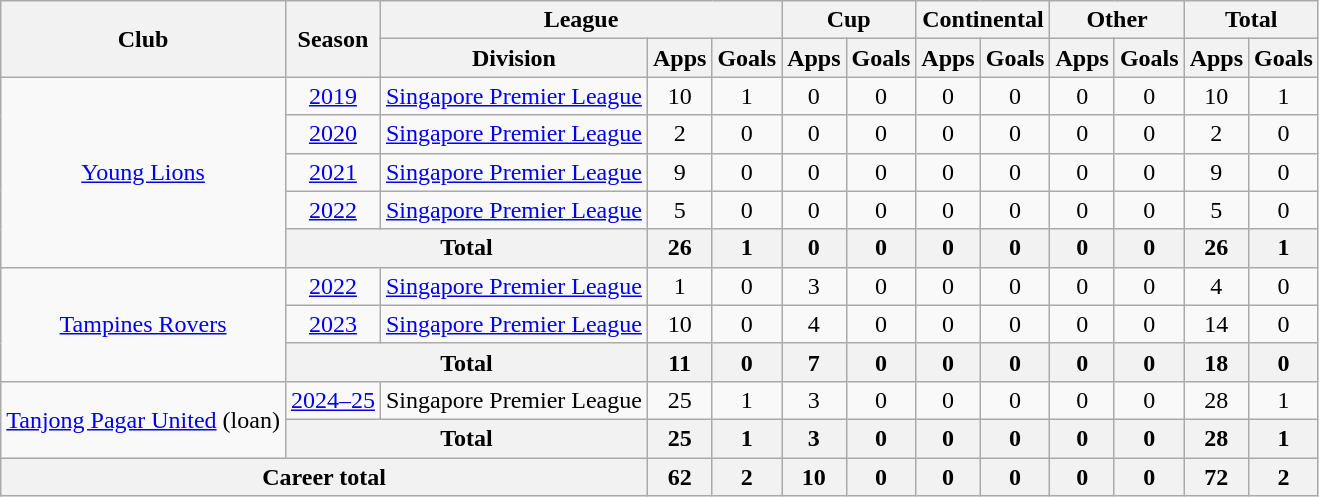<table class="wikitable" style="text-align: center">
<tr>
<th rowspan="2">Club</th>
<th rowspan="2">Season</th>
<th colspan="3">League</th>
<th colspan="2">Cup</th>
<th colspan="2">Continental</th>
<th colspan="2">Other</th>
<th colspan="2">Total</th>
</tr>
<tr>
<th>Division</th>
<th>Apps</th>
<th>Goals</th>
<th>Apps</th>
<th>Goals</th>
<th>Apps</th>
<th>Goals</th>
<th>Apps</th>
<th>Goals</th>
<th>Apps</th>
<th>Goals</th>
</tr>
<tr>
<td rowspan="5"><a href='#'>Young Lions</a></td>
<td><a href='#'>2019</a></td>
<td><a href='#'>Singapore Premier League</a></td>
<td>10</td>
<td>1</td>
<td>0</td>
<td>0</td>
<td>0</td>
<td>0</td>
<td>0</td>
<td>0</td>
<td>10</td>
<td>1</td>
</tr>
<tr>
<td><a href='#'>2020</a></td>
<td><a href='#'>Singapore Premier League</a></td>
<td>2</td>
<td>0</td>
<td>0</td>
<td>0</td>
<td>0</td>
<td>0</td>
<td>0</td>
<td>0</td>
<td>2</td>
<td>0</td>
</tr>
<tr>
<td><a href='#'>2021</a></td>
<td><a href='#'>Singapore Premier League</a></td>
<td>9</td>
<td>0</td>
<td>0</td>
<td>0</td>
<td>0</td>
<td>0</td>
<td>0</td>
<td>0</td>
<td>9</td>
<td>0</td>
</tr>
<tr>
<td><a href='#'>2022</a></td>
<td><a href='#'>Singapore Premier League</a></td>
<td>5</td>
<td>0</td>
<td>0</td>
<td>0</td>
<td>0</td>
<td>0</td>
<td>0</td>
<td>0</td>
<td>5</td>
<td>0</td>
</tr>
<tr>
<th colspan=2>Total</th>
<th>26</th>
<th>1</th>
<th>0</th>
<th>0</th>
<th>0</th>
<th>0</th>
<th>0</th>
<th>0</th>
<th>26</th>
<th>1</th>
</tr>
<tr>
<td rowspan="3"><a href='#'>Tampines Rovers</a></td>
<td><a href='#'>2022</a></td>
<td><a href='#'>Singapore Premier League</a></td>
<td>1</td>
<td>0</td>
<td>3</td>
<td>0</td>
<td>0</td>
<td>0</td>
<td>0</td>
<td>0</td>
<td>4</td>
<td>0</td>
</tr>
<tr>
<td><a href='#'>2023</a></td>
<td><a href='#'>Singapore Premier League</a></td>
<td>10</td>
<td>0</td>
<td>4</td>
<td>0</td>
<td>0</td>
<td>0</td>
<td>0</td>
<td>0</td>
<td>14</td>
<td>0</td>
</tr>
<tr>
<th colspan=2>Total</th>
<th>11</th>
<th>0</th>
<th>7</th>
<th>0</th>
<th>0</th>
<th>0</th>
<th>0</th>
<th>0</th>
<th>18</th>
<th>0</th>
</tr>
<tr>
<td rowspan="2"><a href='#'>Tanjong Pagar United</a> (loan)</td>
<td><a href='#'>2024–25</a></td>
<td>Singapore Premier League</td>
<td>25</td>
<td>1</td>
<td>3</td>
<td>0</td>
<td>0</td>
<td>0</td>
<td>0</td>
<td>0</td>
<td>28</td>
<td>1</td>
</tr>
<tr>
<th colspan=2>Total</th>
<th>25</th>
<th>1</th>
<th>3</th>
<th>0</th>
<th>0</th>
<th>0</th>
<th>0</th>
<th>0</th>
<th>28</th>
<th>1</th>
</tr>
<tr>
<th colspan=3>Career total</th>
<th>62</th>
<th>2</th>
<th>10</th>
<th>0</th>
<th>0</th>
<th>0</th>
<th>0</th>
<th>0</th>
<th>72</th>
<th>2</th>
</tr>
</table>
